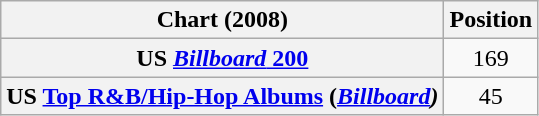<table class="wikitable sortable plainrowheaders" style="text-align:center;">
<tr>
<th scope="col">Chart (2008)</th>
<th scope="col">Position</th>
</tr>
<tr>
<th scope="row">US <a href='#'><em>Billboard</em> 200</a></th>
<td>169</td>
</tr>
<tr>
<th scope="row">US <a href='#'>Top R&B/Hip-Hop Albums</a> (<em><a href='#'>Billboard</a>)</em></th>
<td>45</td>
</tr>
</table>
